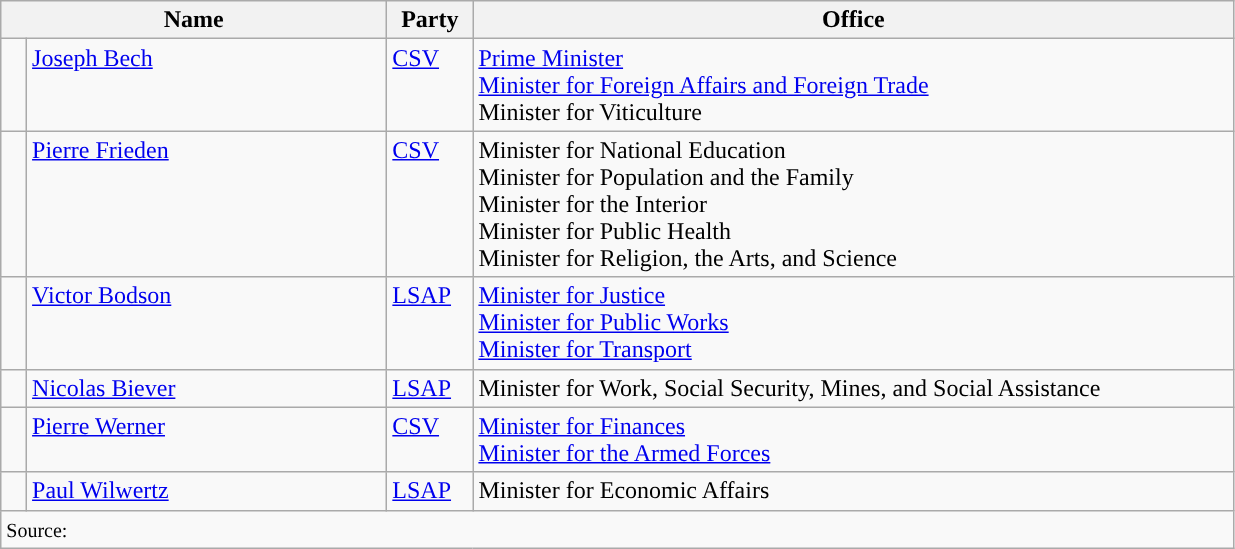<table class="wikitable">
<tr>
<th colspan=2 width=250px>Name</th>
<th width=50px>Party</th>
<th width=500px>Office</th>
</tr>
<tr>
<td style="background-color: "></td>
<td valign=top><a href='#'>Joseph Bech</a></td>
<td valign=top><a href='#'>CSV</a></td>
<td><a href='#'>Prime Minister</a> <br> <a href='#'>Minister for Foreign Affairs and Foreign Trade</a> <br> Minister for Viticulture</td>
</tr>
<tr>
<td style="background-color: "></td>
<td valign=top><a href='#'>Pierre Frieden</a></td>
<td valign=top><a href='#'>CSV</a></td>
<td>Minister for National Education <br> Minister for Population and the Family <br> Minister for the Interior <br> Minister for Public Health <br> Minister for Religion, the Arts, and Science</td>
</tr>
<tr>
<td style="background-color: "></td>
<td valign=top><a href='#'>Victor Bodson</a></td>
<td valign=top><a href='#'>LSAP</a></td>
<td><a href='#'>Minister for Justice</a> <br> <a href='#'>Minister for Public Works</a> <br> <a href='#'>Minister for Transport</a></td>
</tr>
<tr>
<td style="background-color: "></td>
<td valign=top><a href='#'>Nicolas Biever</a></td>
<td valign=top><a href='#'>LSAP</a></td>
<td>Minister for Work, Social Security, Mines, and Social Assistance</td>
</tr>
<tr>
<td style="background-color: "></td>
<td valign=top><a href='#'>Pierre Werner</a></td>
<td valign=top><a href='#'>CSV</a></td>
<td><a href='#'>Minister for Finances</a> <br> <a href='#'>Minister for the Armed Forces</a></td>
</tr>
<tr>
<td style="background-color: "></td>
<td valign=top><a href='#'>Paul Wilwertz</a></td>
<td valign=top><a href='#'>LSAP</a></td>
<td>Minister for Economic Affairs</td>
</tr>
<tr>
<td colspan=4><small>Source: </small></td>
</tr>
</table>
